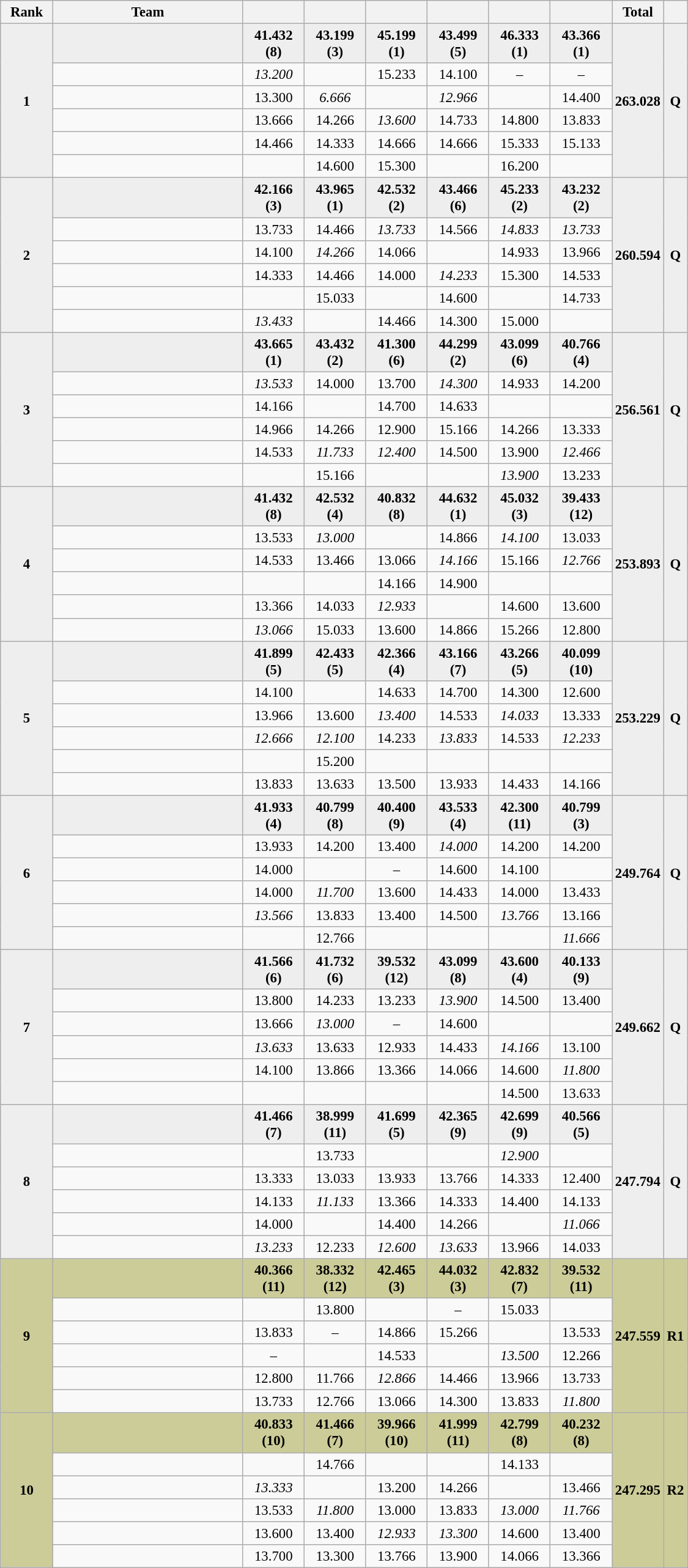<table style="text-align:center; font-size:95%" class="wikitable sortable">
<tr>
<th scope="col" style="width:50px;">Rank</th>
<th scope="col" style="width:200px;">Team</th>
<th scope="col" style="width:60px;"></th>
<th scope="col" style="width:60px;"></th>
<th scope="col" style="width:60px;"></th>
<th scope="col" style="width:60px;"></th>
<th scope="col" style="width:60px;"></th>
<th scope="col" style="width:60px;"></th>
<th>Total</th>
<th></th>
</tr>
<tr style="background:#eee;">
<td rowspan="6"><strong>1</strong></td>
<td style="text-align:center;"><strong></strong></td>
<td><strong>41.432 (8)</strong></td>
<td><strong>43.199 (3)</strong></td>
<td><strong>45.199 (1)</strong></td>
<td><strong>43.499 (5)</strong></td>
<td><strong>46.333 (1)</strong></td>
<td><strong>43.366 (1)</strong></td>
<td rowspan="6"><strong>263.028</strong></td>
<td rowspan="6"><strong>Q</strong></td>
</tr>
<tr>
<td align=left></td>
<td><em>13.200</em></td>
<td></td>
<td>15.233</td>
<td>14.100</td>
<td>–</td>
<td>–</td>
</tr>
<tr>
<td align=left></td>
<td>13.300</td>
<td><em>6.666</em></td>
<td></td>
<td><em>12.966</em></td>
<td></td>
<td>14.400</td>
</tr>
<tr>
<td align=left></td>
<td>13.666</td>
<td>14.266</td>
<td><em>13.600</em></td>
<td>14.733</td>
<td>14.800</td>
<td>13.833</td>
</tr>
<tr>
<td align=left></td>
<td>14.466</td>
<td>14.333</td>
<td>14.666</td>
<td>14.666</td>
<td>15.333</td>
<td>15.133</td>
</tr>
<tr>
<td align=left></td>
<td></td>
<td>14.600</td>
<td>15.300</td>
<td></td>
<td>16.200</td>
<td></td>
</tr>
<tr style="background:#eee;">
<td rowspan="6"><strong>2</strong></td>
<td style="text-align:center;"><strong></strong></td>
<td><strong>42.166 (3)</strong></td>
<td><strong>43.965 (1)</strong></td>
<td><strong>42.532 (2)</strong></td>
<td><strong>43.466 (6)</strong></td>
<td><strong>45.233 (2)</strong></td>
<td><strong>43.232 (2)</strong></td>
<td rowspan="6"><strong>260.594</strong></td>
<td rowspan="6"><strong>Q</strong></td>
</tr>
<tr>
<td align=left></td>
<td>13.733</td>
<td>14.466</td>
<td><em>13.733</em></td>
<td>14.566</td>
<td><em>14.833</em></td>
<td><em>13.733</em></td>
</tr>
<tr>
<td align=left></td>
<td>14.100</td>
<td><em>14.266</em></td>
<td>14.066</td>
<td></td>
<td>14.933</td>
<td>13.966</td>
</tr>
<tr>
<td align=left></td>
<td>14.333</td>
<td>14.466</td>
<td>14.000</td>
<td><em>14.233</em></td>
<td>15.300</td>
<td>14.533</td>
</tr>
<tr>
<td align=left></td>
<td></td>
<td>15.033</td>
<td></td>
<td>14.600</td>
<td></td>
<td>14.733</td>
</tr>
<tr>
<td align=left></td>
<td><em>13.433</em></td>
<td></td>
<td>14.466</td>
<td>14.300</td>
<td>15.000</td>
<td></td>
</tr>
<tr style="background:#eee;">
<td rowspan="6"><strong>3</strong></td>
<td style="text-align:center;"><strong></strong></td>
<td><strong>43.665 (1)</strong></td>
<td><strong>43.432 (2)</strong></td>
<td><strong>41.300 (6)</strong></td>
<td><strong>44.299 (2)</strong></td>
<td><strong>43.099 (6)</strong></td>
<td><strong>40.766 (4)</strong></td>
<td rowspan="6"><strong>256.561</strong></td>
<td rowspan="6"><strong>Q</strong></td>
</tr>
<tr>
<td align=left></td>
<td><em>13.533</em></td>
<td>14.000</td>
<td>13.700</td>
<td><em>14.300</em></td>
<td>14.933</td>
<td>14.200</td>
</tr>
<tr>
<td align=left></td>
<td>14.166</td>
<td></td>
<td>14.700</td>
<td>14.633</td>
<td></td>
<td></td>
</tr>
<tr>
<td align=left></td>
<td>14.966</td>
<td>14.266</td>
<td>12.900</td>
<td>15.166</td>
<td>14.266</td>
<td>13.333</td>
</tr>
<tr>
<td align=left></td>
<td>14.533</td>
<td><em>11.733</em></td>
<td><em>12.400</em></td>
<td>14.500</td>
<td>13.900</td>
<td><em>12.466</em></td>
</tr>
<tr>
<td align=left></td>
<td></td>
<td>15.166</td>
<td></td>
<td></td>
<td><em>13.900</em></td>
<td>13.233</td>
</tr>
<tr style="background:#eee;">
<td rowspan="6"><strong>4</strong></td>
<td style="text-align:center;"><strong></strong></td>
<td><strong>41.432 (8)</strong></td>
<td><strong>42.532 (4)</strong></td>
<td><strong>40.832 (8)</strong></td>
<td><strong>44.632 (1)</strong></td>
<td><strong>45.032 (3)</strong></td>
<td><strong>39.433 (12)</strong></td>
<td rowspan="6"><strong>253.893</strong></td>
<td rowspan="6"><strong>Q</strong></td>
</tr>
<tr>
<td align=left></td>
<td>13.533</td>
<td><em>13.000</em></td>
<td></td>
<td>14.866</td>
<td><em>14.100</em></td>
<td>13.033</td>
</tr>
<tr>
<td align=left></td>
<td>14.533</td>
<td>13.466</td>
<td>13.066</td>
<td><em>14.166</em></td>
<td>15.166</td>
<td><em>12.766</em></td>
</tr>
<tr>
<td align=left></td>
<td></td>
<td></td>
<td>14.166</td>
<td>14.900</td>
<td></td>
<td></td>
</tr>
<tr>
<td align=left></td>
<td>13.366</td>
<td>14.033</td>
<td><em>12.933</em></td>
<td></td>
<td>14.600</td>
<td>13.600</td>
</tr>
<tr>
<td align=left></td>
<td><em>13.066</em></td>
<td>15.033</td>
<td>13.600</td>
<td>14.866</td>
<td>15.266</td>
<td>12.800</td>
</tr>
<tr style="background:#eee;">
<td rowspan="6"><strong>5</strong></td>
<td style="text-align:center;"><strong></strong></td>
<td><strong>41.899 (5)</strong></td>
<td><strong>42.433 (5)</strong></td>
<td><strong>42.366 (4)</strong></td>
<td><strong>43.166 (7)</strong></td>
<td><strong>43.266 (5)</strong></td>
<td><strong>40.099 (10)</strong></td>
<td rowspan="6"><strong>253.229</strong></td>
<td rowspan="6"><strong>Q</strong></td>
</tr>
<tr>
<td align=left></td>
<td>14.100</td>
<td></td>
<td>14.633</td>
<td>14.700</td>
<td>14.300</td>
<td>12.600</td>
</tr>
<tr>
<td align=left></td>
<td>13.966</td>
<td>13.600</td>
<td><em>13.400</em></td>
<td>14.533</td>
<td><em>14.033</em></td>
<td>13.333</td>
</tr>
<tr>
<td align=left></td>
<td><em>12.666</em></td>
<td><em>12.100</em></td>
<td>14.233</td>
<td><em>13.833</em></td>
<td>14.533</td>
<td><em>12.233</em></td>
</tr>
<tr>
<td align=left></td>
<td></td>
<td>15.200</td>
<td></td>
<td></td>
<td></td>
<td></td>
</tr>
<tr>
<td align=left></td>
<td>13.833</td>
<td>13.633</td>
<td>13.500</td>
<td>13.933</td>
<td>14.433</td>
<td>14.166</td>
</tr>
<tr style="background:#eee;">
<td rowspan="6"><strong>6</strong></td>
<td style="text-align:center;"><strong></strong></td>
<td><strong>41.933 (4)</strong></td>
<td><strong>40.799 (8)</strong></td>
<td><strong>40.400 (9)</strong></td>
<td><strong>43.533 (4)</strong></td>
<td><strong>42.300 (11)</strong></td>
<td><strong>40.799 (3)</strong></td>
<td rowspan="6"><strong>249.764</strong></td>
<td rowspan="6"><strong>Q</strong></td>
</tr>
<tr>
<td align=left></td>
<td>13.933</td>
<td>14.200</td>
<td>13.400</td>
<td><em>14.000</em></td>
<td>14.200</td>
<td>14.200</td>
</tr>
<tr>
<td align=left></td>
<td>14.000</td>
<td></td>
<td>–</td>
<td>14.600</td>
<td>14.100</td>
<td></td>
</tr>
<tr>
<td align=left></td>
<td>14.000</td>
<td><em>11.700</em></td>
<td>13.600</td>
<td>14.433</td>
<td>14.000</td>
<td>13.433</td>
</tr>
<tr>
<td align=left></td>
<td><em>13.566</em></td>
<td>13.833</td>
<td>13.400</td>
<td>14.500</td>
<td><em>13.766</em></td>
<td>13.166</td>
</tr>
<tr>
<td align=left></td>
<td></td>
<td>12.766</td>
<td></td>
<td></td>
<td></td>
<td><em>11.666</em></td>
</tr>
<tr style="background:#eee;">
<td rowspan="6"><strong>7</strong></td>
<td style="text-align:center;"><strong></strong></td>
<td><strong>41.566 (6)</strong></td>
<td><strong>41.732 (6)</strong></td>
<td><strong>39.532 (12)</strong></td>
<td><strong>43.099 (8)</strong></td>
<td><strong>43.600 (4)</strong></td>
<td><strong>40.133 (9)</strong></td>
<td rowspan="6"><strong>249.662</strong></td>
<td rowspan="6"><strong>Q</strong></td>
</tr>
<tr>
<td align=left></td>
<td>13.800</td>
<td>14.233</td>
<td>13.233</td>
<td><em>13.900</em></td>
<td>14.500</td>
<td>13.400</td>
</tr>
<tr>
<td align=left></td>
<td>13.666</td>
<td><em>13.000</em></td>
<td>–</td>
<td>14.600</td>
<td></td>
<td></td>
</tr>
<tr>
<td align=left></td>
<td><em>13.633</em></td>
<td>13.633</td>
<td>12.933</td>
<td>14.433</td>
<td><em>14.166</em></td>
<td>13.100</td>
</tr>
<tr>
<td align=left></td>
<td>14.100</td>
<td>13.866</td>
<td>13.366</td>
<td>14.066</td>
<td>14.600</td>
<td><em>11.800</em></td>
</tr>
<tr>
<td align=left></td>
<td></td>
<td></td>
<td></td>
<td></td>
<td>14.500</td>
<td>13.633</td>
</tr>
<tr style="background:#eee;">
<td rowspan="6"><strong>8</strong></td>
<td style="text-align:center;"><strong></strong></td>
<td><strong>41.466 (7)</strong></td>
<td><strong>38.999 (11)</strong></td>
<td><strong>41.699 (5)</strong></td>
<td><strong>42.365 (9)</strong></td>
<td><strong>42.699 (9)</strong></td>
<td><strong>40.566 (5)</strong></td>
<td rowspan="6"><strong>247.794</strong></td>
<td rowspan="6"><strong>Q</strong></td>
</tr>
<tr>
<td align=left></td>
<td></td>
<td>13.733</td>
<td></td>
<td></td>
<td><em>12.900</em></td>
<td></td>
</tr>
<tr>
<td align=left></td>
<td>13.333</td>
<td>13.033</td>
<td>13.933</td>
<td>13.766</td>
<td>14.333</td>
<td>12.400</td>
</tr>
<tr>
<td align=left></td>
<td>14.133</td>
<td><em>11.133</em></td>
<td>13.366</td>
<td>14.333</td>
<td>14.400</td>
<td>14.133</td>
</tr>
<tr>
<td align=left></td>
<td>14.000</td>
<td></td>
<td>14.400</td>
<td>14.266</td>
<td></td>
<td><em>11.066</em></td>
</tr>
<tr>
<td align=left></td>
<td><em>13.233</em></td>
<td>12.233</td>
<td><em>12.600</em></td>
<td><em>13.633</em></td>
<td>13.966</td>
<td>14.033</td>
</tr>
<tr style="background:#cccc99;">
<td rowspan="6"><strong>9</strong></td>
<td style="text-align:center;"><strong></strong></td>
<td><strong>40.366 (11)</strong></td>
<td><strong>38.332 (12)</strong></td>
<td><strong>42.465 (3)</strong></td>
<td><strong>44.032 (3)</strong></td>
<td><strong>42.832 (7)</strong></td>
<td><strong>39.532 (11)</strong></td>
<td rowspan="6"><strong>247.559</strong></td>
<td rowspan="6"><strong>R1</strong></td>
</tr>
<tr>
<td align=left></td>
<td></td>
<td>13.800</td>
<td></td>
<td>–</td>
<td>15.033</td>
<td></td>
</tr>
<tr>
<td align=left></td>
<td>13.833</td>
<td>–</td>
<td>14.866</td>
<td>15.266</td>
<td></td>
<td>13.533</td>
</tr>
<tr>
<td align=left></td>
<td>–</td>
<td></td>
<td>14.533</td>
<td></td>
<td><em>13.500</em></td>
<td>12.266</td>
</tr>
<tr>
<td align=left></td>
<td>12.800</td>
<td>11.766</td>
<td><em>12.866</em></td>
<td>14.466</td>
<td>13.966</td>
<td>13.733</td>
</tr>
<tr>
<td align=left></td>
<td>13.733</td>
<td>12.766</td>
<td>13.066</td>
<td>14.300</td>
<td>13.833</td>
<td><em>11.800</em></td>
</tr>
<tr style="background:#cccc99;">
<td rowspan="6"><strong>10</strong></td>
<td style="text-align:center;"><strong></strong></td>
<td><strong>40.833 (10)</strong></td>
<td><strong>41.466 (7)</strong></td>
<td><strong>39.966 (10)</strong></td>
<td><strong>41.999 (11)</strong></td>
<td><strong>42.799 (8)</strong></td>
<td><strong>40.232 (8)</strong></td>
<td rowspan="6"><strong>247.295</strong></td>
<td rowspan="6"><strong>R2</strong></td>
</tr>
<tr>
<td align=left></td>
<td></td>
<td>14.766</td>
<td></td>
<td></td>
<td>14.133</td>
<td></td>
</tr>
<tr>
<td align=left></td>
<td><em>13.333</em></td>
<td></td>
<td>13.200</td>
<td>14.266</td>
<td></td>
<td>13.466</td>
</tr>
<tr>
<td align=left></td>
<td>13.533</td>
<td><em>11.800</em></td>
<td>13.000</td>
<td>13.833</td>
<td><em>13.000</em></td>
<td><em>11.766</em></td>
</tr>
<tr>
<td align=left></td>
<td>13.600</td>
<td>13.400</td>
<td><em>12.933</em></td>
<td><em>13.300</em></td>
<td>14.600</td>
<td>13.400</td>
</tr>
<tr>
<td align=left></td>
<td>13.700</td>
<td>13.300</td>
<td>13.766</td>
<td>13.900</td>
<td>14.066</td>
<td>13.366</td>
</tr>
</table>
